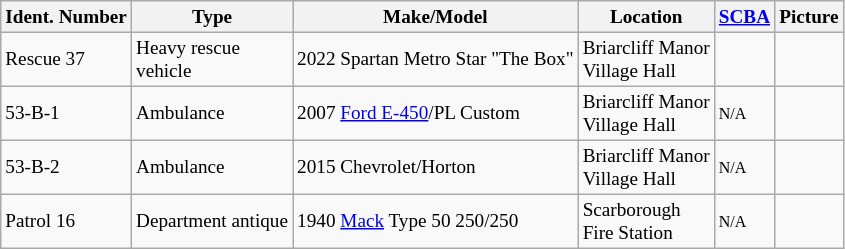<table class="wikitable" style="margin:1 1em 1em 0; border:1px #bbb solid; border-collapse:collapse; font-size:80%;">
<tr>
<th>Ident. Number</th>
<th>Type</th>
<th>Make/Model</th>
<th>Location</th>
<th><a href='#'>SCBA</a></th>
<th>Picture</th>
</tr>
<tr>
<td>Rescue 37</td>
<td>Heavy rescue<br>vehicle</td>
<td>2022 Spartan Metro Star "The Box"</td>
<td>Briarcliff Manor<br>Village Hall</td>
<td></td>
<td></td>
</tr>
<tr>
<td>53-B-1</td>
<td>Ambulance</td>
<td>2007 <a href='#'>Ford E-450</a>/PL Custom</td>
<td>Briarcliff Manor<br>Village Hall</td>
<td><span><small>N/A</small></span></td>
<td></td>
</tr>
<tr>
<td>53-B-2</td>
<td>Ambulance</td>
<td>2015 Chevrolet/Horton</td>
<td>Briarcliff Manor<br>Village Hall</td>
<td><span><small>N/A</small></span></td>
<td></td>
</tr>
<tr>
<td>Patrol 16</td>
<td>Department antique</td>
<td>1940 <a href='#'>Mack</a> Type 50 250/250</td>
<td>Scarborough<br>Fire Station</td>
<td><span><small>N/A</small></span></td>
<td></td>
</tr>
</table>
